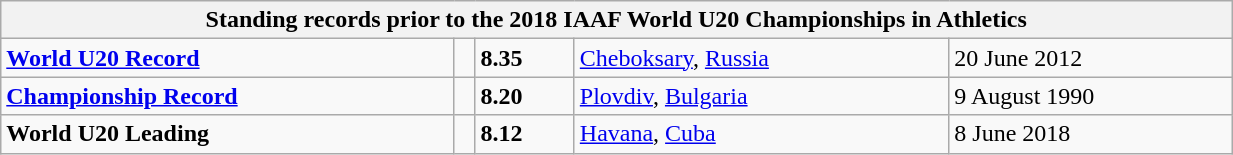<table class="wikitable" width=65%>
<tr>
<th colspan="5">Standing records prior to the 2018 IAAF World U20 Championships in Athletics</th>
</tr>
<tr>
<td><strong><a href='#'>World U20 Record</a></strong></td>
<td></td>
<td><strong>8.35</strong></td>
<td><a href='#'>Cheboksary</a>, <a href='#'>Russia</a></td>
<td>20 June 2012</td>
</tr>
<tr>
<td><strong><a href='#'>Championship Record</a></strong></td>
<td></td>
<td><strong>8.20</strong></td>
<td><a href='#'>Plovdiv</a>, <a href='#'>Bulgaria</a></td>
<td>9 August 1990</td>
</tr>
<tr>
<td><strong>World U20 Leading</strong></td>
<td></td>
<td><strong>8.12</strong></td>
<td><a href='#'>Havana</a>, <a href='#'>Cuba</a></td>
<td>8 June 2018</td>
</tr>
</table>
